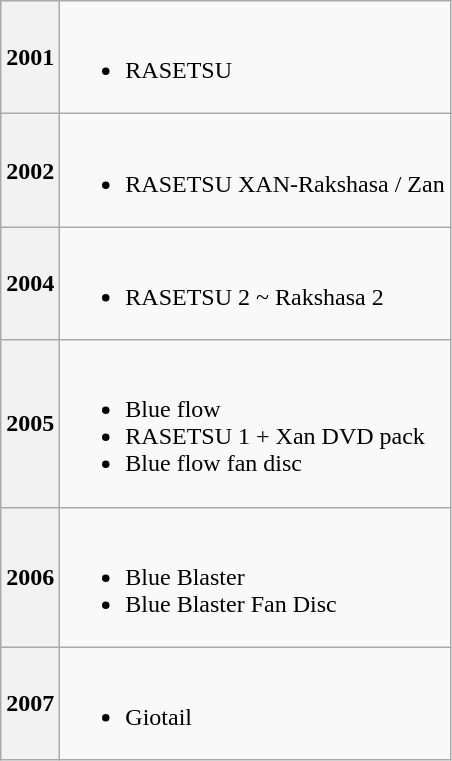<table class="wikitable">
<tr>
<th>2001</th>
<td><br><ul><li>RASETSU</li></ul></td>
</tr>
<tr>
<th>2002</th>
<td><br><ul><li>RASETSU XAN-Rakshasa / Zan</li></ul></td>
</tr>
<tr>
<th>2004</th>
<td><br><ul><li>RASETSU 2 ~ Rakshasa 2</li></ul></td>
</tr>
<tr>
<th>2005</th>
<td><br><ul><li>Blue flow</li><li>RASETSU 1 + Xan DVD pack</li><li>Blue flow fan disc</li></ul></td>
</tr>
<tr>
<th>2006</th>
<td><br><ul><li>Blue Blaster</li><li>Blue Blaster Fan Disc</li></ul></td>
</tr>
<tr>
<th>2007</th>
<td><br><ul><li>Giotail</li></ul></td>
</tr>
</table>
